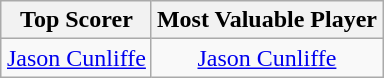<table class="wikitable" style="margin: 0 auto;">
<tr>
<th>Top Scorer</th>
<th>Most Valuable Player</th>
</tr>
<tr>
<td align=center> <a href='#'>Jason Cunliffe</a></td>
<td align=center> <a href='#'>Jason Cunliffe</a></td>
</tr>
</table>
